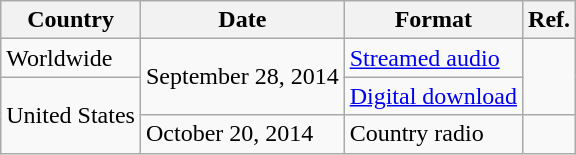<table class="wikitable">
<tr>
<th>Country</th>
<th>Date</th>
<th>Format</th>
<th>Ref.</th>
</tr>
<tr>
<td>Worldwide</td>
<td rowspan="2">September 28, 2014</td>
<td><a href='#'>Streamed audio</a></td>
<td rowspan="2"></td>
</tr>
<tr>
<td rowspan="2">United States</td>
<td><a href='#'>Digital download</a></td>
</tr>
<tr>
<td>October 20, 2014</td>
<td>Country radio</td>
<td></td>
</tr>
</table>
